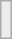<table class="wikitable" style="margin:1em auto;">
<tr>
<td bgcolor="#ECECEC"><br></td>
</tr>
</table>
